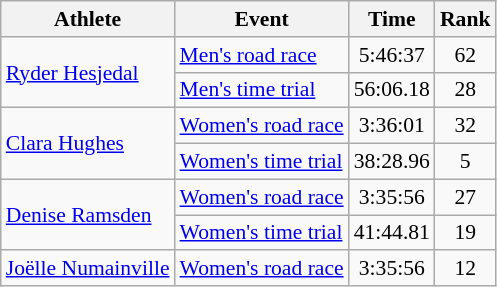<table class="wikitable" style="font-size:90%">
<tr>
<th>Athlete</th>
<th>Event</th>
<th>Time</th>
<th>Rank</th>
</tr>
<tr align=center>
<td rowspan=2 align=left><a href='#'>Ryder Hesjedal</a></td>
<td align=left><a href='#'>Men's road race</a></td>
<td>5:46:37</td>
<td>62</td>
</tr>
<tr align=center>
<td align=left><a href='#'>Men's time trial</a></td>
<td>56:06.18</td>
<td>28</td>
</tr>
<tr align=center>
<td rowspan=2 align=left><a href='#'>Clara Hughes</a></td>
<td align=left><a href='#'>Women's road race</a></td>
<td>3:36:01</td>
<td>32</td>
</tr>
<tr align=center>
<td align=left><a href='#'>Women's time trial</a></td>
<td>38:28.96</td>
<td>5</td>
</tr>
<tr align=center>
<td rowspan=2 align=left><a href='#'>Denise Ramsden</a></td>
<td align=left><a href='#'>Women's road race</a></td>
<td>3:35:56</td>
<td>27</td>
</tr>
<tr align=center>
<td align=left><a href='#'>Women's time trial</a></td>
<td>41:44.81</td>
<td>19</td>
</tr>
<tr align=center>
<td align=left><a href='#'>Joëlle Numainville</a></td>
<td align=left><a href='#'>Women's road race</a></td>
<td>3:35:56</td>
<td>12</td>
</tr>
</table>
